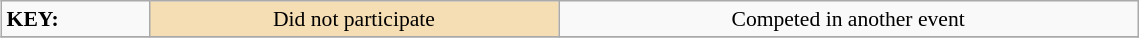<table class="wikitable" style="margin:0.5em; font-size:90%;position:relative;" width=60%>
<tr>
<td><strong>KEY:</strong></td>
<td bgcolor="wheat" align=center>Did not participate</td>
<td align=center>Competed in another event</td>
</tr>
<tr>
</tr>
</table>
